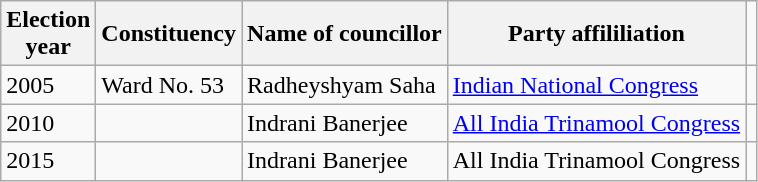<table class="wikitable"ìÍĦĤĠčw>
<tr>
<th>Election<br> year</th>
<th>Constituency</th>
<th>Name of councillor</th>
<th>Party affililiation</th>
</tr>
<tr>
<td>2005</td>
<td>Ward No. 53</td>
<td>Radheyshyam Saha</td>
<td><a href='#'>Indian National Congress</a></td>
<td></td>
</tr>
<tr>
<td>2010</td>
<td></td>
<td>Indrani Banerjee</td>
<td><a href='#'>All India Trinamool Congress</a></td>
<td></td>
</tr>
<tr>
<td>2015</td>
<td></td>
<td>Indrani Banerjee</td>
<td>All India Trinamool Congress</td>
<td></td>
</tr>
</table>
